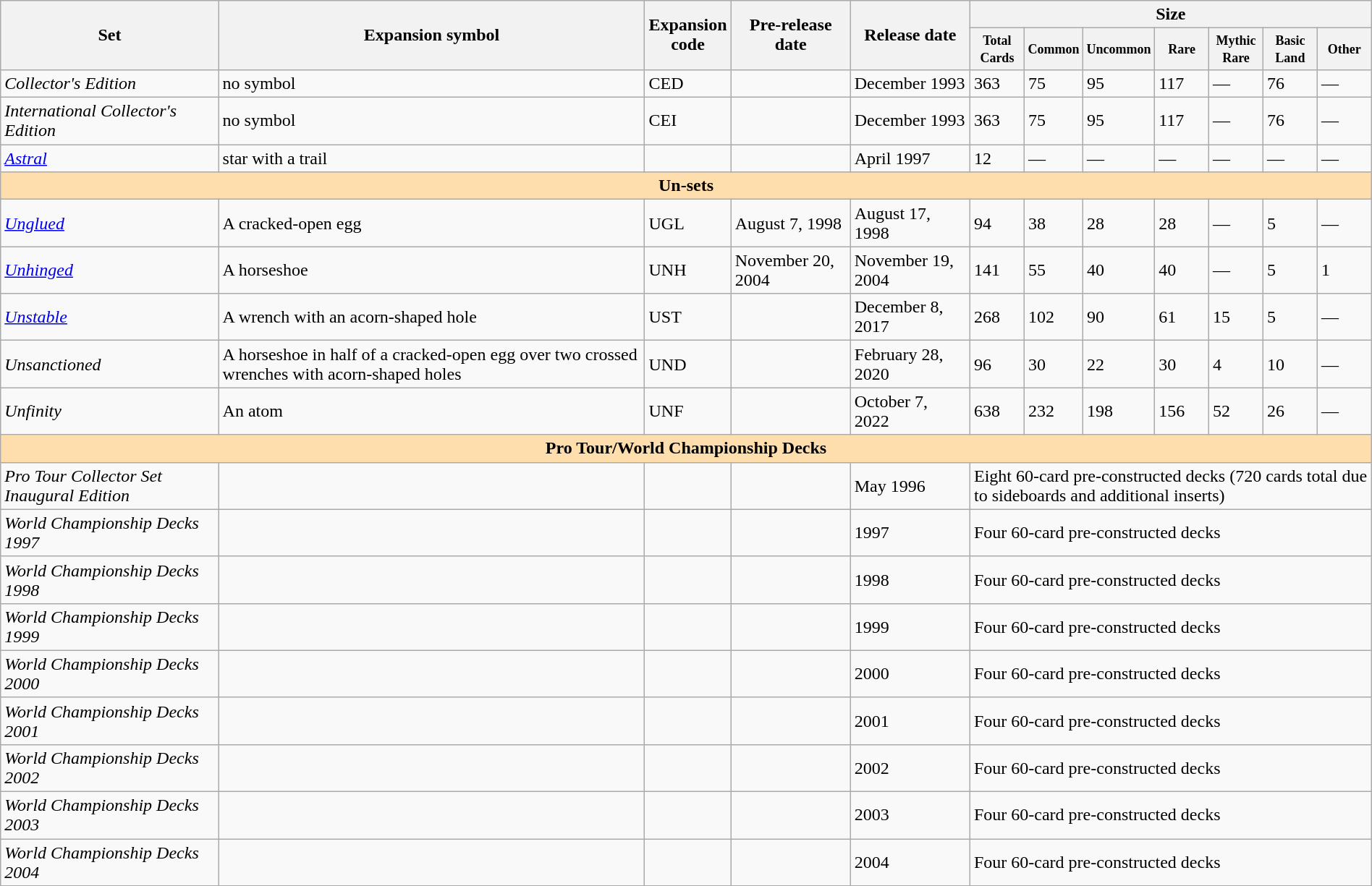<table class="wikitable" width="100%" align="center">
<tr>
<th rowspan="2">Set</th>
<th rowspan="2">Expansion symbol</th>
<th rowspan="2">Expansion<br>code</th>
<th rowspan="2">Pre-release date</th>
<th rowspan="2">Release date</th>
<th colspan="7">Size</th>
</tr>
<tr style="font-size:90%;line-height:1.1">
<th style="width:3em"><small>Total Cards</small></th>
<th style="width:3em"><small>Common</small></th>
<th style="width:3em"><small>Uncommon</small></th>
<th style="width:3em"><small>Rare</small></th>
<th style="width:3em"><small>Mythic Rare</small></th>
<th style="width:3em"><small>Basic Land</small></th>
<th style="width:3em"><small>Other</small></th>
</tr>
<tr>
<td><em>Collector's Edition</em></td>
<td>no symbol</td>
<td>CED</td>
<td></td>
<td>December 1993</td>
<td>363</td>
<td>75</td>
<td>95</td>
<td>117</td>
<td>—</td>
<td>76</td>
<td>—</td>
</tr>
<tr>
<td><em>International Collector's Edition</em></td>
<td>no symbol</td>
<td>CEI</td>
<td></td>
<td>December 1993</td>
<td>363</td>
<td>75</td>
<td>95</td>
<td>117</td>
<td>—</td>
<td>76</td>
<td>—</td>
</tr>
<tr>
<td><em><a href='#'>Astral</a></em></td>
<td>star with a trail</td>
<td></td>
<td></td>
<td>April 1997</td>
<td>12</td>
<td>—</td>
<td>—</td>
<td>—</td>
<td>—</td>
<td>—</td>
<td>—</td>
</tr>
<tr>
<td colspan="13" style="background:#ffdead;" align="center"><strong>Un-sets</strong></td>
</tr>
<tr>
<td><em><a href='#'>Unglued</a></em></td>
<td>A cracked-open egg</td>
<td>UGL</td>
<td>August 7, 1998</td>
<td>August 17, 1998</td>
<td>94</td>
<td>38</td>
<td>28</td>
<td>28</td>
<td>—</td>
<td>5</td>
<td>—</td>
</tr>
<tr>
<td><em><a href='#'>Unhinged</a></em></td>
<td>A horseshoe</td>
<td>UNH</td>
<td>November 20, 2004</td>
<td>November 19, 2004</td>
<td>141</td>
<td>55</td>
<td>40</td>
<td>40</td>
<td>—</td>
<td>5</td>
<td>1</td>
</tr>
<tr>
<td><em><a href='#'>Unstable</a></em></td>
<td>A wrench with an acorn-shaped hole</td>
<td>UST</td>
<td></td>
<td>December 8, 2017</td>
<td>268<small></small></td>
<td>102<small></small></td>
<td>90<small></small></td>
<td>61<small></small></td>
<td>15</td>
<td>5</td>
<td>—</td>
</tr>
<tr>
<td><em>Unsanctioned</em></td>
<td>A horseshoe in half of a cracked-open egg over two crossed wrenches with acorn-shaped holes</td>
<td>UND</td>
<td></td>
<td>February 28, 2020</td>
<td>96</td>
<td>30</td>
<td>22</td>
<td>30</td>
<td>4</td>
<td>10</td>
<td>—</td>
</tr>
<tr>
<td><em>Unfinity</em></td>
<td>An atom</td>
<td>UNF</td>
<td></td>
<td>October 7, 2022</td>
<td>638</td>
<td>232</td>
<td>198</td>
<td>156</td>
<td>52</td>
<td>26</td>
<td>—</td>
</tr>
<tr>
<td colspan="13" style="background:#ffdead;" align="center"><strong>Pro Tour/World Championship Decks</strong></td>
</tr>
<tr>
<td><em>Pro Tour Collector Set Inaugural Edition</em></td>
<td></td>
<td></td>
<td></td>
<td>May 1996</td>
<td colspan="7">Eight 60-card pre-constructed decks (720 cards total due to sideboards and additional inserts)</td>
</tr>
<tr>
<td><em>World Championship Decks 1997</em></td>
<td></td>
<td></td>
<td></td>
<td>1997</td>
<td colspan="7">Four 60-card pre-constructed decks</td>
</tr>
<tr>
<td><em>World Championship Decks 1998</em></td>
<td></td>
<td></td>
<td></td>
<td>1998</td>
<td colspan="7">Four 60-card pre-constructed decks</td>
</tr>
<tr>
<td><em>World Championship Decks 1999</em></td>
<td></td>
<td></td>
<td></td>
<td>1999</td>
<td colspan="7">Four 60-card pre-constructed decks</td>
</tr>
<tr>
<td><em>World Championship Decks 2000</em></td>
<td></td>
<td></td>
<td></td>
<td>2000</td>
<td colspan="7">Four 60-card pre-constructed decks</td>
</tr>
<tr>
<td><em>World Championship Decks 2001</em></td>
<td></td>
<td></td>
<td></td>
<td>2001</td>
<td colspan="7">Four 60-card pre-constructed decks</td>
</tr>
<tr>
<td><em>World Championship Decks 2002</em></td>
<td></td>
<td></td>
<td></td>
<td>2002</td>
<td colspan="7">Four 60-card pre-constructed decks</td>
</tr>
<tr>
<td><em>World Championship Decks 2003</em></td>
<td></td>
<td></td>
<td></td>
<td>2003</td>
<td colspan="7">Four 60-card pre-constructed decks</td>
</tr>
<tr>
<td><em>World Championship Decks 2004</em></td>
<td></td>
<td></td>
<td></td>
<td>2004</td>
<td colspan="7">Four 60-card pre-constructed decks</td>
</tr>
<tr>
</tr>
</table>
